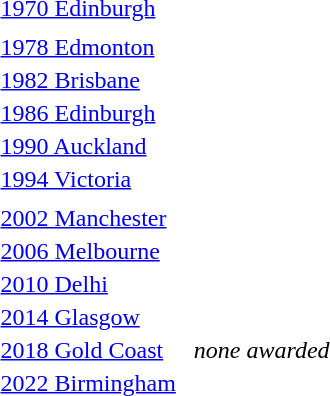<table>
<tr>
<td><a href='#'>1970 Edinburgh</a></td>
<td></td>
<td></td>
<td></td>
</tr>
<tr>
<td></td>
<td></td>
<td></td>
<td></td>
</tr>
<tr>
<td><a href='#'>1978 Edmonton</a></td>
<td></td>
<td></td>
<td></td>
</tr>
<tr>
<td><a href='#'>1982 Brisbane</a></td>
<td></td>
<td></td>
<td></td>
</tr>
<tr>
<td><a href='#'>1986 Edinburgh</a></td>
<td></td>
<td></td>
<td></td>
</tr>
<tr>
<td><a href='#'>1990 Auckland</a></td>
<td></td>
<td></td>
<td></td>
</tr>
<tr>
<td><a href='#'>1994 Victoria</a></td>
<td></td>
<td></td>
<td></td>
</tr>
<tr>
<td></td>
<td></td>
<td></td>
<td></td>
</tr>
<tr>
<td><a href='#'>2002 Manchester</a><br></td>
<td></td>
<td></td>
<td></td>
</tr>
<tr>
<td><a href='#'>2006 Melbourne</a><br></td>
<td></td>
<td></td>
<td></td>
</tr>
<tr>
<td><a href='#'>2010 Delhi</a><br></td>
<td></td>
<td></td>
<td></td>
</tr>
<tr>
<td><a href='#'>2014 Glasgow</a><br></td>
<td></td>
<td></td>
<td></td>
</tr>
<tr>
<td rowspan=2><a href='#'>2018 Gold Coast</a><br></td>
<td rowspan=2></td>
<td></td>
<td rowspan=2><em>none awarded</em></td>
</tr>
<tr>
<td></td>
</tr>
<tr>
<td><a href='#'>2022 Birmingham</a><br></td>
<td></td>
<td></td>
<td></td>
</tr>
</table>
